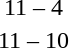<table style="text-align:center">
<tr>
<th width=200></th>
<th width=100></th>
<th width=200></th>
</tr>
<tr>
<td align=right><strong></strong></td>
<td>11 – 4</td>
<td align=left></td>
</tr>
<tr>
<td align=right><strong></strong></td>
<td>11 – 10</td>
<td align=left></td>
</tr>
</table>
